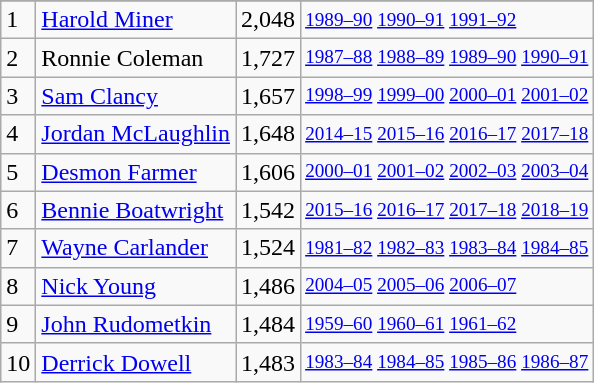<table class="wikitable">
<tr>
</tr>
<tr>
<td>1</td>
<td><a href='#'>Harold Miner</a></td>
<td>2,048</td>
<td style="font-size:80%;"><a href='#'>1989–90</a> <a href='#'>1990–91</a> <a href='#'>1991–92</a></td>
</tr>
<tr>
<td>2</td>
<td>Ronnie Coleman</td>
<td>1,727</td>
<td style="font-size:80%;"><a href='#'>1987–88</a> <a href='#'>1988–89</a> <a href='#'>1989–90</a> <a href='#'>1990–91</a></td>
</tr>
<tr>
<td>3</td>
<td><a href='#'>Sam Clancy</a></td>
<td>1,657</td>
<td style="font-size:80%;"><a href='#'>1998–99</a> <a href='#'>1999–00</a> <a href='#'>2000–01</a> <a href='#'>2001–02</a></td>
</tr>
<tr>
<td>4</td>
<td><a href='#'>Jordan McLaughlin</a></td>
<td>1,648</td>
<td style="font-size:80%;"><a href='#'>2014–15</a> <a href='#'>2015–16</a> <a href='#'>2016–17</a> <a href='#'>2017–18</a></td>
</tr>
<tr>
<td>5</td>
<td><a href='#'>Desmon Farmer</a></td>
<td>1,606</td>
<td style="font-size:80%;"><a href='#'>2000–01</a> <a href='#'>2001–02</a> <a href='#'>2002–03</a> <a href='#'>2003–04</a></td>
</tr>
<tr>
<td>6</td>
<td><a href='#'>Bennie Boatwright</a></td>
<td>1,542</td>
<td style="font-size:80%;"><a href='#'>2015–16</a> <a href='#'>2016–17</a> <a href='#'>2017–18</a> <a href='#'>2018–19</a></td>
</tr>
<tr>
<td>7</td>
<td><a href='#'>Wayne Carlander</a></td>
<td>1,524</td>
<td style="font-size:80%;"><a href='#'>1981–82</a> <a href='#'>1982–83</a> <a href='#'>1983–84</a> <a href='#'>1984–85</a></td>
</tr>
<tr>
<td>8</td>
<td><a href='#'>Nick Young</a></td>
<td>1,486</td>
<td style="font-size:80%;"><a href='#'>2004–05</a> <a href='#'>2005–06</a> <a href='#'>2006–07</a></td>
</tr>
<tr>
<td>9</td>
<td><a href='#'>John Rudometkin</a></td>
<td>1,484</td>
<td style="font-size:80%;"><a href='#'>1959–60</a> <a href='#'>1960–61</a> <a href='#'>1961–62</a></td>
</tr>
<tr>
<td>10</td>
<td><a href='#'>Derrick Dowell</a></td>
<td>1,483</td>
<td style="font-size:80%;"><a href='#'>1983–84</a> <a href='#'>1984–85</a> <a href='#'>1985–86</a> <a href='#'>1986–87</a></td>
</tr>
</table>
